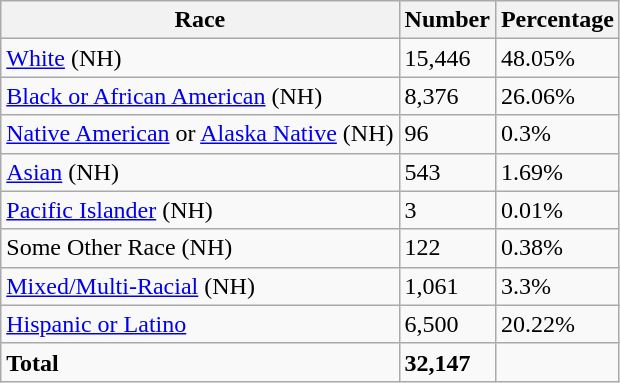<table class="wikitable">
<tr>
<th>Race</th>
<th>Number</th>
<th>Percentage</th>
</tr>
<tr>
<td><a href='#'>White</a> (NH)</td>
<td>15,446</td>
<td>48.05%</td>
</tr>
<tr>
<td><a href='#'>Black or African American</a> (NH)</td>
<td>8,376</td>
<td>26.06%</td>
</tr>
<tr>
<td><a href='#'>Native American</a> or <a href='#'>Alaska Native</a> (NH)</td>
<td>96</td>
<td>0.3%</td>
</tr>
<tr>
<td><a href='#'>Asian</a> (NH)</td>
<td>543</td>
<td>1.69%</td>
</tr>
<tr>
<td><a href='#'>Pacific Islander</a> (NH)</td>
<td>3</td>
<td>0.01%</td>
</tr>
<tr>
<td>Some Other Race (NH)</td>
<td>122</td>
<td>0.38%</td>
</tr>
<tr>
<td><a href='#'>Mixed/Multi-Racial</a> (NH)</td>
<td>1,061</td>
<td>3.3%</td>
</tr>
<tr>
<td><a href='#'>Hispanic or Latino</a></td>
<td>6,500</td>
<td>20.22%</td>
</tr>
<tr>
<td><strong>Total</strong></td>
<td><strong>32,147</strong></td>
<td></td>
</tr>
</table>
